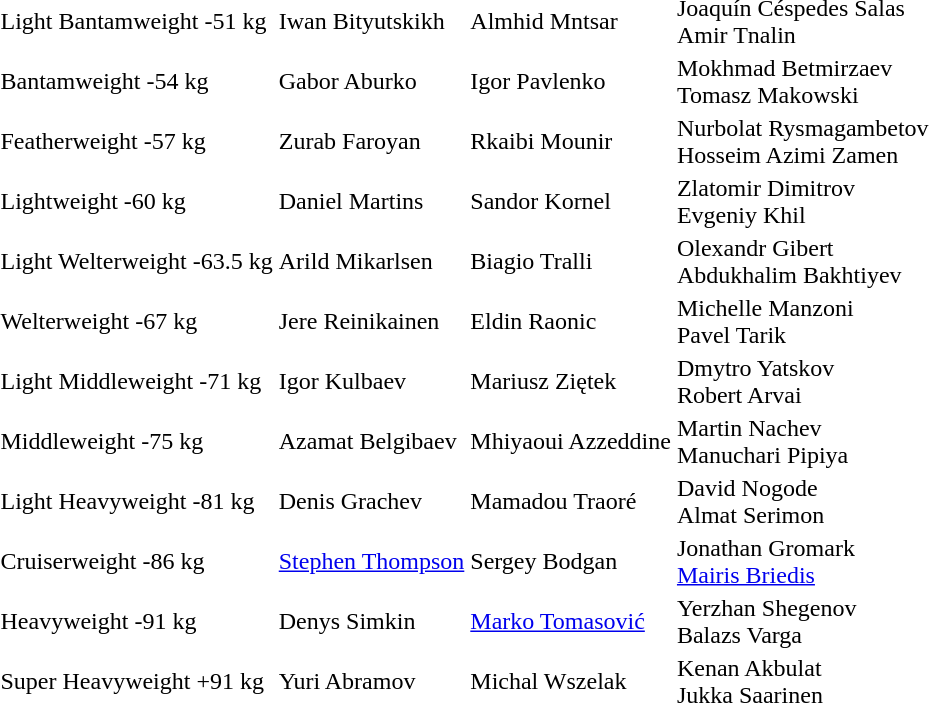<table>
<tr>
<td>Light Bantamweight -51 kg</td>
<td>Iwan Bityutskikh </td>
<td>Almhid Mntsar </td>
<td>Joaquín Céspedes Salas <br>Amir Tnalin </td>
</tr>
<tr>
<td>Bantamweight -54 kg</td>
<td>Gabor Aburko </td>
<td>Igor Pavlenko </td>
<td>Mokhmad Betmirzaev <br>Tomasz Makowski </td>
</tr>
<tr>
<td>Featherweight -57 kg</td>
<td>Zurab Faroyan </td>
<td>Rkaibi Mounir </td>
<td>Nurbolat Rysmagambetov <br>Hosseim Azimi Zamen </td>
</tr>
<tr>
<td>Lightweight -60 kg</td>
<td>Daniel Martins </td>
<td>Sandor Kornel </td>
<td>Zlatomir Dimitrov <br>Evgeniy Khil </td>
</tr>
<tr>
<td>Light Welterweight -63.5 kg</td>
<td>Arild Mikarlsen </td>
<td>Biagio Tralli </td>
<td>Olexandr Gibert <br>Abdukhalim Bakhtiyev </td>
</tr>
<tr>
<td>Welterweight -67 kg</td>
<td>Jere Reinikainen </td>
<td>Eldin Raonic </td>
<td>Michelle Manzoni <br>Pavel Tarik </td>
</tr>
<tr>
<td>Light Middleweight -71 kg</td>
<td>Igor Kulbaev </td>
<td>Mariusz Ziętek </td>
<td>Dmytro Yatskov <br>Robert Arvai </td>
</tr>
<tr>
<td>Middleweight -75 kg</td>
<td>Azamat Belgibaev </td>
<td>Mhiyaoui Azzeddine </td>
<td>Martin Nachev <br>Manuchari Pipiya </td>
</tr>
<tr>
<td>Light Heavyweight -81 kg</td>
<td>Denis Grachev </td>
<td>Mamadou Traoré </td>
<td>David Nogode <br>Almat Serimon </td>
</tr>
<tr>
<td>Cruiserweight -86 kg</td>
<td><a href='#'>Stephen Thompson</a> </td>
<td>Sergey Bodgan </td>
<td>Jonathan Gromark <br><a href='#'>Mairis Briedis</a> </td>
</tr>
<tr>
<td>Heavyweight -91 kg</td>
<td>Denys Simkin </td>
<td><a href='#'>Marko Tomasović</a> </td>
<td>Yerzhan Shegenov <br>Balazs Varga </td>
</tr>
<tr>
<td>Super Heavyweight +91 kg</td>
<td>Yuri Abramov </td>
<td>Michal Wszelak </td>
<td>Kenan Akbulat <br>Jukka Saarinen </td>
</tr>
<tr>
</tr>
</table>
